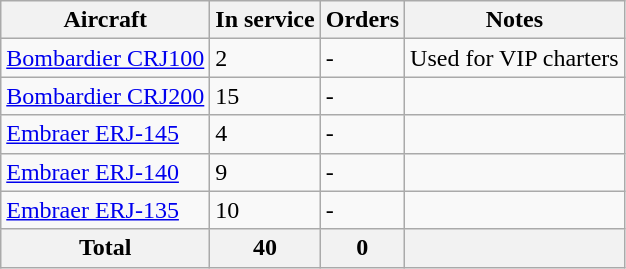<table class="wikitable">
<tr>
<th>Aircraft</th>
<th>In service</th>
<th>Orders</th>
<th>Notes</th>
</tr>
<tr>
<td><a href='#'>Bombardier CRJ100</a></td>
<td>2</td>
<td>-</td>
<td>Used for VIP charters</td>
</tr>
<tr>
<td><a href='#'>Bombardier CRJ200</a></td>
<td>15</td>
<td>-</td>
<td></td>
</tr>
<tr>
<td><a href='#'>Embraer ERJ-145</a></td>
<td>4</td>
<td>-</td>
<td></td>
</tr>
<tr>
<td><a href='#'>Embraer ERJ-140</a></td>
<td>9</td>
<td>-</td>
<td></td>
</tr>
<tr>
<td><a href='#'>Embraer ERJ-135</a></td>
<td>10</td>
<td>-</td>
<td></td>
</tr>
<tr>
<th>Total</th>
<th>40</th>
<th>0</th>
<th></th>
</tr>
</table>
